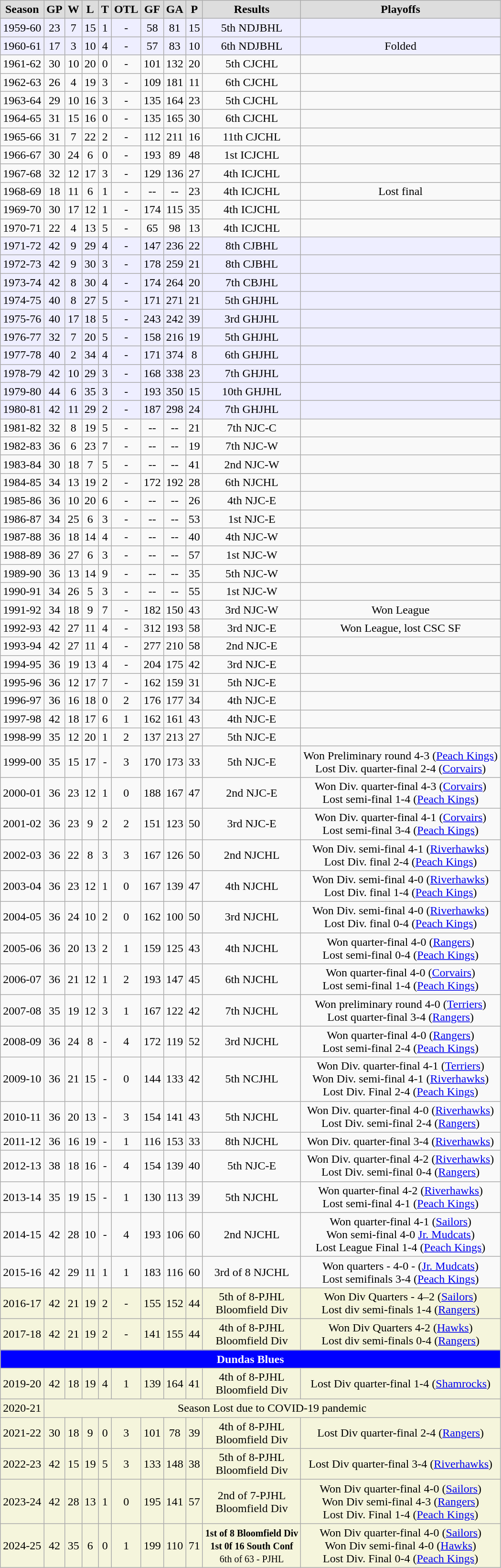<table class="wikitable">
<tr align="center"  bgcolor="#dddddd">
<td><strong>Season</strong></td>
<td><strong>GP</strong></td>
<td><strong>W</strong></td>
<td><strong>L</strong></td>
<td><strong>T</strong></td>
<td><strong>OTL</strong></td>
<td><strong>GF</strong></td>
<td><strong>GA</strong></td>
<td><strong>P</strong></td>
<td><strong>Results</strong></td>
<td><strong>Playoffs</strong></td>
</tr>
<tr align="center" bgcolor="#eeeeff">
<td>1959-60</td>
<td>23</td>
<td>7</td>
<td>15</td>
<td>1</td>
<td>-</td>
<td>58</td>
<td>81</td>
<td>15</td>
<td>5th NDJBHL</td>
<td></td>
</tr>
<tr align="center" bgcolor="#eeeeff">
<td>1960-61</td>
<td>17</td>
<td>3</td>
<td>10</td>
<td>4</td>
<td>-</td>
<td>57</td>
<td>83</td>
<td>10</td>
<td>6th NDJBHL</td>
<td>Folded</td>
</tr>
<tr align="center">
<td>1961-62</td>
<td>30</td>
<td>10</td>
<td>20</td>
<td>0</td>
<td>-</td>
<td>101</td>
<td>132</td>
<td>20</td>
<td>5th CJCHL</td>
<td></td>
</tr>
<tr align="center">
<td>1962-63</td>
<td>26</td>
<td>4</td>
<td>19</td>
<td>3</td>
<td>-</td>
<td>109</td>
<td>181</td>
<td>11</td>
<td>6th CJCHL</td>
<td></td>
</tr>
<tr align="center">
<td>1963-64</td>
<td>29</td>
<td>10</td>
<td>16</td>
<td>3</td>
<td>-</td>
<td>135</td>
<td>164</td>
<td>23</td>
<td>5th CJCHL</td>
<td></td>
</tr>
<tr align="center">
<td>1964-65</td>
<td>31</td>
<td>15</td>
<td>16</td>
<td>0</td>
<td>-</td>
<td>135</td>
<td>165</td>
<td>30</td>
<td>6th CJCHL</td>
<td></td>
</tr>
<tr align="center">
<td>1965-66</td>
<td>31</td>
<td>7</td>
<td>22</td>
<td>2</td>
<td>-</td>
<td>112</td>
<td>211</td>
<td>16</td>
<td>11th CJCHL</td>
<td></td>
</tr>
<tr align="center">
<td>1966-67</td>
<td>30</td>
<td>24</td>
<td>6</td>
<td>0</td>
<td>-</td>
<td>193</td>
<td>89</td>
<td>48</td>
<td>1st ICJCHL</td>
<td></td>
</tr>
<tr align="center">
<td>1967-68</td>
<td>32</td>
<td>12</td>
<td>17</td>
<td>3</td>
<td>-</td>
<td>129</td>
<td>136</td>
<td>27</td>
<td>4th ICJCHL</td>
<td></td>
</tr>
<tr align="center">
<td>1968-69</td>
<td>18</td>
<td>11</td>
<td>6</td>
<td>1</td>
<td>-</td>
<td>--</td>
<td>--</td>
<td>23</td>
<td>4th ICJCHL</td>
<td>Lost final</td>
</tr>
<tr align="center">
<td>1969-70</td>
<td>30</td>
<td>17</td>
<td>12</td>
<td>1</td>
<td>-</td>
<td>174</td>
<td>115</td>
<td>35</td>
<td>4th ICJCHL</td>
<td></td>
</tr>
<tr align="center">
<td>1970-71</td>
<td>22</td>
<td>4</td>
<td>13</td>
<td>5</td>
<td>-</td>
<td>65</td>
<td>98</td>
<td>13</td>
<td>4th ICJCHL</td>
<td></td>
</tr>
<tr align="center" bgcolor="#eeeeff">
<td>1971-72</td>
<td>42</td>
<td>9</td>
<td>29</td>
<td>4</td>
<td>-</td>
<td>147</td>
<td>236</td>
<td>22</td>
<td>8th CJBHL</td>
<td></td>
</tr>
<tr align="center" bgcolor="#eeeeff">
<td>1972-73</td>
<td>42</td>
<td>9</td>
<td>30</td>
<td>3</td>
<td>-</td>
<td>178</td>
<td>259</td>
<td>21</td>
<td>8th CJBHL</td>
<td></td>
</tr>
<tr align="center" bgcolor="#eeeeff">
<td>1973-74</td>
<td>42</td>
<td>8</td>
<td>30</td>
<td>4</td>
<td>-</td>
<td>174</td>
<td>264</td>
<td>20</td>
<td>7th CBJHL</td>
<td></td>
</tr>
<tr align="center" bgcolor="#eeeeff">
<td>1974-75</td>
<td>40</td>
<td>8</td>
<td>27</td>
<td>5</td>
<td>-</td>
<td>171</td>
<td>271</td>
<td>21</td>
<td>5th GHJHL</td>
<td></td>
</tr>
<tr align="center" bgcolor="#eeeeff">
<td>1975-76</td>
<td>40</td>
<td>17</td>
<td>18</td>
<td>5</td>
<td>-</td>
<td>243</td>
<td>242</td>
<td>39</td>
<td>3rd GHJHL</td>
<td></td>
</tr>
<tr align="center" bgcolor="#eeeeff">
<td>1976-77</td>
<td>32</td>
<td>7</td>
<td>20</td>
<td>5</td>
<td>-</td>
<td>158</td>
<td>216</td>
<td>19</td>
<td>5th GHJHL</td>
<td></td>
</tr>
<tr align="center" bgcolor="#eeeeff">
<td>1977-78</td>
<td>40</td>
<td>2</td>
<td>34</td>
<td>4</td>
<td>-</td>
<td>171</td>
<td>374</td>
<td>8</td>
<td>6th GHJHL</td>
<td></td>
</tr>
<tr align="center" bgcolor="#eeeeff">
<td>1978-79</td>
<td>42</td>
<td>10</td>
<td>29</td>
<td>3</td>
<td>-</td>
<td>168</td>
<td>338</td>
<td>23</td>
<td>7th GHJHL</td>
<td></td>
</tr>
<tr align="center" bgcolor="#eeeeff">
<td>1979-80</td>
<td>44</td>
<td>6</td>
<td>35</td>
<td>3</td>
<td>-</td>
<td>193</td>
<td>350</td>
<td>15</td>
<td>10th GHJHL</td>
<td></td>
</tr>
<tr align="center" bgcolor="#eeeeff">
<td>1980-81</td>
<td>42</td>
<td>11</td>
<td>29</td>
<td>2</td>
<td>-</td>
<td>187</td>
<td>298</td>
<td>24</td>
<td>7th GHJHL</td>
<td></td>
</tr>
<tr align="center">
<td>1981-82</td>
<td>32</td>
<td>8</td>
<td>19</td>
<td>5</td>
<td>-</td>
<td>--</td>
<td>--</td>
<td>21</td>
<td>7th NJC-C</td>
<td></td>
</tr>
<tr align="center">
<td>1982-83</td>
<td>36</td>
<td>6</td>
<td>23</td>
<td>7</td>
<td>-</td>
<td>--</td>
<td>--</td>
<td>19</td>
<td>7th NJC-W</td>
<td></td>
</tr>
<tr align="center">
<td>1983-84</td>
<td>30</td>
<td>18</td>
<td>7</td>
<td>5</td>
<td>-</td>
<td>--</td>
<td>--</td>
<td>41</td>
<td>2nd NJC-W</td>
<td></td>
</tr>
<tr align="center">
<td>1984-85</td>
<td>34</td>
<td>13</td>
<td>19</td>
<td>2</td>
<td>-</td>
<td>172</td>
<td>192</td>
<td>28</td>
<td>6th NJCHL</td>
<td></td>
</tr>
<tr align="center">
<td>1985-86</td>
<td>36</td>
<td>10</td>
<td>20</td>
<td>6</td>
<td>-</td>
<td>--</td>
<td>--</td>
<td>26</td>
<td>4th NJC-E</td>
<td></td>
</tr>
<tr align="center">
<td>1986-87</td>
<td>34</td>
<td>25</td>
<td>6</td>
<td>3</td>
<td>-</td>
<td>--</td>
<td>--</td>
<td>53</td>
<td>1st NJC-E</td>
<td></td>
</tr>
<tr align="center">
<td>1987-88</td>
<td>36</td>
<td>18</td>
<td>14</td>
<td>4</td>
<td>-</td>
<td>--</td>
<td>--</td>
<td>40</td>
<td>4th NJC-W</td>
<td></td>
</tr>
<tr align="center">
<td>1988-89</td>
<td>36</td>
<td>27</td>
<td>6</td>
<td>3</td>
<td>-</td>
<td>--</td>
<td>--</td>
<td>57</td>
<td>1st NJC-W</td>
<td></td>
</tr>
<tr align="center">
<td>1989-90</td>
<td>36</td>
<td>13</td>
<td>14</td>
<td>9</td>
<td>-</td>
<td>--</td>
<td>--</td>
<td>35</td>
<td>5th NJC-W</td>
<td></td>
</tr>
<tr align="center">
<td>1990-91</td>
<td>34</td>
<td>26</td>
<td>5</td>
<td>3</td>
<td>-</td>
<td>--</td>
<td>--</td>
<td>55</td>
<td>1st NJC-W</td>
<td></td>
</tr>
<tr align="center">
<td>1991-92</td>
<td>34</td>
<td>18</td>
<td>9</td>
<td>7</td>
<td>-</td>
<td>182</td>
<td>150</td>
<td>43</td>
<td>3rd NJC-W</td>
<td>Won League</td>
</tr>
<tr align="center">
<td>1992-93</td>
<td>42</td>
<td>27</td>
<td>11</td>
<td>4</td>
<td>-</td>
<td>312</td>
<td>193</td>
<td>58</td>
<td>3rd NJC-E</td>
<td>Won League, lost CSC SF</td>
</tr>
<tr align="center">
<td>1993-94</td>
<td>42</td>
<td>27</td>
<td>11</td>
<td>4</td>
<td>-</td>
<td>277</td>
<td>210</td>
<td>58</td>
<td>2nd NJC-E</td>
<td></td>
</tr>
<tr align="center">
<td>1994-95</td>
<td>36</td>
<td>19</td>
<td>13</td>
<td>4</td>
<td>-</td>
<td>204</td>
<td>175</td>
<td>42</td>
<td>3rd NJC-E</td>
<td></td>
</tr>
<tr align="center">
<td>1995-96</td>
<td>36</td>
<td>12</td>
<td>17</td>
<td>7</td>
<td>-</td>
<td>162</td>
<td>159</td>
<td>31</td>
<td>5th NJC-E</td>
<td></td>
</tr>
<tr align="center">
<td>1996-97</td>
<td>36</td>
<td>16</td>
<td>18</td>
<td>0</td>
<td>2</td>
<td>176</td>
<td>177</td>
<td>34</td>
<td>4th NJC-E</td>
<td></td>
</tr>
<tr align="center">
<td>1997-98</td>
<td>42</td>
<td>18</td>
<td>17</td>
<td>6</td>
<td>1</td>
<td>162</td>
<td>161</td>
<td>43</td>
<td>4th NJC-E</td>
<td></td>
</tr>
<tr align="center">
<td>1998-99</td>
<td>35</td>
<td>12</td>
<td>20</td>
<td>1</td>
<td>2</td>
<td>137</td>
<td>213</td>
<td>27</td>
<td>5th NJC-E</td>
<td></td>
</tr>
<tr align="center">
<td>1999-00</td>
<td>35</td>
<td>15</td>
<td>17</td>
<td>-</td>
<td>3</td>
<td>170</td>
<td>173</td>
<td>33</td>
<td>5th NJC-E</td>
<td>Won Preliminary round 4-3 (<a href='#'>Peach Kings</a>)<br>Lost Div. quarter-final 2-4 (<a href='#'>Corvairs</a>)</td>
</tr>
<tr align="center">
<td>2000-01</td>
<td>36</td>
<td>23</td>
<td>12</td>
<td>1</td>
<td>0</td>
<td>188</td>
<td>167</td>
<td>47</td>
<td>2nd NJC-E</td>
<td>Won Div. quarter-final 4-3 (<a href='#'>Corvairs</a>)<br>Lost semi-final 1-4 (<a href='#'>Peach Kings</a>)</td>
</tr>
<tr align="center">
<td>2001-02</td>
<td>36</td>
<td>23</td>
<td>9</td>
<td>2</td>
<td>2</td>
<td>151</td>
<td>123</td>
<td>50</td>
<td>3rd NJC-E</td>
<td>Won Div. quarter-final 4-1 (<a href='#'>Corvairs</a>)<br>Lost semi-final 3-4 (<a href='#'>Peach Kings</a>)</td>
</tr>
<tr align="center">
<td>2002-03</td>
<td>36</td>
<td>22</td>
<td>8</td>
<td>3</td>
<td>3</td>
<td>167</td>
<td>126</td>
<td>50</td>
<td>2nd NJCHL</td>
<td>Won Div. semi-final 4-1 (<a href='#'>Riverhawks</a>)<br>Lost Div. final 2-4 (<a href='#'>Peach Kings</a>)</td>
</tr>
<tr align="center">
<td>2003-04</td>
<td>36</td>
<td>23</td>
<td>12</td>
<td>1</td>
<td>0</td>
<td>167</td>
<td>139</td>
<td>47</td>
<td>4th NJCHL</td>
<td>Won Div. semi-final 4-0 (<a href='#'>Riverhawks</a>)<br>Lost Div. final 1-4 (<a href='#'>Peach Kings</a>)</td>
</tr>
<tr align="center">
<td>2004-05</td>
<td>36</td>
<td>24</td>
<td>10</td>
<td>2</td>
<td>0</td>
<td>162</td>
<td>100</td>
<td>50</td>
<td>3rd NJCHL</td>
<td>Won Div. semi-final 4-0 (<a href='#'>Riverhawks</a>)<br>Lost Div. final 0-4 (<a href='#'>Peach Kings</a>)</td>
</tr>
<tr align="center">
<td>2005-06</td>
<td>36</td>
<td>20</td>
<td>13</td>
<td>2</td>
<td>1</td>
<td>159</td>
<td>125</td>
<td>43</td>
<td>4th NJCHL</td>
<td>Won quarter-final 4-0 (<a href='#'>Rangers</a>)<br>Lost semi-final 0-4 (<a href='#'>Peach Kings</a>)</td>
</tr>
<tr align="center">
<td>2006-07</td>
<td>36</td>
<td>21</td>
<td>12</td>
<td>1</td>
<td>2</td>
<td>193</td>
<td>147</td>
<td>45</td>
<td>6th NJCHL</td>
<td>Won quarter-final 4-0 (<a href='#'>Corvairs</a>)<br>Lost semi-final 1-4 (<a href='#'>Peach Kings</a>)</td>
</tr>
<tr align="center">
<td>2007-08</td>
<td>35</td>
<td>19</td>
<td>12</td>
<td>3</td>
<td>1</td>
<td>167</td>
<td>122</td>
<td>42</td>
<td>7th NJCHL</td>
<td>Won preliminary round 4-0 (<a href='#'>Terriers</a>)<br>Lost quarter-final 3-4 (<a href='#'>Rangers</a>)</td>
</tr>
<tr align="center">
<td>2008-09</td>
<td>36</td>
<td>24</td>
<td>8</td>
<td>-</td>
<td>4</td>
<td>172</td>
<td>119</td>
<td>52</td>
<td>3rd NJCHL</td>
<td>Won quarter-final 4-0 (<a href='#'>Rangers</a>)<br>Lost semi-final 2-4 (<a href='#'>Peach Kings</a>)</td>
</tr>
<tr align="center">
<td>2009-10</td>
<td>36</td>
<td>21</td>
<td>15</td>
<td>-</td>
<td>0</td>
<td>144</td>
<td>133</td>
<td>42</td>
<td>5th NCJHL</td>
<td>Won Div. quarter-final 4-1 (<a href='#'>Terriers</a>)<br>Won Div. semi-final 4-1 (<a href='#'>Riverhawks</a>)<br>Lost Div. Final 2-4 (<a href='#'>Peach Kings</a>)</td>
</tr>
<tr align="center">
<td>2010-11</td>
<td>36</td>
<td>20</td>
<td>13</td>
<td>-</td>
<td>3</td>
<td>154</td>
<td>141</td>
<td>43</td>
<td>5th NJCHL</td>
<td>Won Div. quarter-final 4-0 (<a href='#'>Riverhawks</a>)<br>Lost Div. semi-final 2-4 (<a href='#'>Rangers</a>)</td>
</tr>
<tr align="center">
<td>2011-12</td>
<td>36</td>
<td>16</td>
<td>19</td>
<td>-</td>
<td>1</td>
<td>116</td>
<td>153</td>
<td>33</td>
<td>8th NJCHL</td>
<td>Won Div. quarter-final 3-4 (<a href='#'>Riverhawks</a>)</td>
</tr>
<tr align="center">
<td>2012-13</td>
<td>38</td>
<td>18</td>
<td>16</td>
<td>-</td>
<td>4</td>
<td>154</td>
<td>139</td>
<td>40</td>
<td>5th NJC-E</td>
<td>Won Div. quarter-final 4-2 (<a href='#'>Riverhawks</a>)<br>Lost Div. semi-final 0-4 (<a href='#'>Rangers</a>)</td>
</tr>
<tr align="center">
<td>2013-14</td>
<td>35</td>
<td>19</td>
<td>15</td>
<td>-</td>
<td>1</td>
<td>130</td>
<td>113</td>
<td>39</td>
<td>5th NJCHL</td>
<td>Won quarter-final 4-2 (<a href='#'>Riverhawks</a>)<br>Lost semi-final 4-1 (<a href='#'>Peach Kings</a>)</td>
</tr>
<tr align="center">
<td>2014-15</td>
<td>42</td>
<td>28</td>
<td>10</td>
<td>-</td>
<td>4</td>
<td>193</td>
<td>106</td>
<td>60</td>
<td>2nd NJCHL</td>
<td>Won quarter-final 4-1 (<a href='#'>Sailors</a>)<br>Won semi-final 4-0 <a href='#'>Jr. Mudcats</a>)<br>Lost League Final 1-4 (<a href='#'>Peach Kings</a>)</td>
</tr>
<tr align="center">
<td>2015-16</td>
<td>42</td>
<td>29</td>
<td>11</td>
<td>1</td>
<td>1</td>
<td>183</td>
<td>116</td>
<td>60</td>
<td>3rd of 8 NJCHL</td>
<td>Won quarters - 4-0 - (<a href='#'>Jr. Mudcats</a>)<br>Lost semifinals 3-4 (<a href='#'>Peach Kings</a>)</td>
</tr>
<tr align="center" bgcolor=beige>
<td>2016-17</td>
<td>42</td>
<td>21</td>
<td>19</td>
<td>2</td>
<td>-</td>
<td>155</td>
<td>152</td>
<td>44</td>
<td>5th of 8-PJHL<br>Bloomfield Div</td>
<td>Won Div Quarters - 4–2 (<a href='#'>Sailors</a>)<br>Lost div semi-finals 1-4 (<a href='#'>Rangers</a>)</td>
</tr>
<tr align="center" bgcolor=beige>
<td>2017-18</td>
<td>42</td>
<td>21</td>
<td>19</td>
<td>2</td>
<td>-</td>
<td>141</td>
<td>155</td>
<td>44</td>
<td>4th of 8-PJHL<br>Bloomfield Div</td>
<td>Won Div Quarters 4-2 (<a href='#'>Hawks</a>)<br>Lost div semi-finals 0-4 (<a href='#'>Rangers</a>)</td>
</tr>
<tr align="center"  bgcolor="blue"  style="color:#FFFFFF">
<td colspan=12><strong>Dundas Blues</strong></td>
</tr>
<tr align="center" bgcolor=beige>
<td>2019-20</td>
<td>42</td>
<td>18</td>
<td>19</td>
<td>4</td>
<td>1</td>
<td>139</td>
<td>164</td>
<td>41</td>
<td>4th of 8-PJHL<br>Bloomfield Div</td>
<td>Lost Div quarter-final 1-4 (<a href='#'>Shamrocks</a>)</td>
</tr>
<tr align="center" bgcolor="beige">
<td>2020-21</td>
<td colspan="10">Season Lost due to COVID-19 pandemic</td>
</tr>
<tr align="center" bgcolor=beige>
<td>2021-22</td>
<td>30</td>
<td>18</td>
<td>9</td>
<td>0</td>
<td>3</td>
<td>101</td>
<td>78</td>
<td>39</td>
<td>4th of 8-PJHL<br>Bloomfield Div</td>
<td>Lost Div quarter-final 2-4 (<a href='#'>Rangers</a>)</td>
</tr>
<tr align="center" bgcolor=beige>
<td>2022-23</td>
<td>42</td>
<td>15</td>
<td>19</td>
<td>5</td>
<td>3</td>
<td>133</td>
<td>148</td>
<td>38</td>
<td>5th of 8-PJHL<br>Bloomfield Div</td>
<td>Lost Div quarter-final 3-4 (<a href='#'>Riverhawks</a>)</td>
</tr>
<tr align="center" bgcolor=beige>
<td>2023-24</td>
<td>42</td>
<td>28</td>
<td>13</td>
<td>1</td>
<td>0</td>
<td>195</td>
<td>141</td>
<td>57</td>
<td>2nd of 7-PJHL<br>Bloomfield Div</td>
<td>Won Div quarter-final 4-0 (<a href='#'>Sailors</a>)<br>Won Div semi-final 4-3 (<a href='#'>Rangers</a>)<br>Lost Div. Final 1-4 (<a href='#'>Peach Kings</a>)</td>
</tr>
<tr align="center" bgcolor=beige>
<td>2024-25</td>
<td>42</td>
<td>35</td>
<td>6</td>
<td>0</td>
<td>1</td>
<td>199</td>
<td>110</td>
<td>71</td>
<td><small><strong>1st of 8 Bloomfield Div</strong><br><strong>1st 0f 16 South Conf</strong><br>6th of 63 - PJHL </small></td>
<td>Won Div quarter-final 4-0 (<a href='#'>Sailors</a>)<br>Won Div semi-final 4-0 (<a href='#'>Hawks</a>)<br>Lost Div. Final 0-4 (<a href='#'>Peach Kings</a>)</td>
</tr>
</table>
